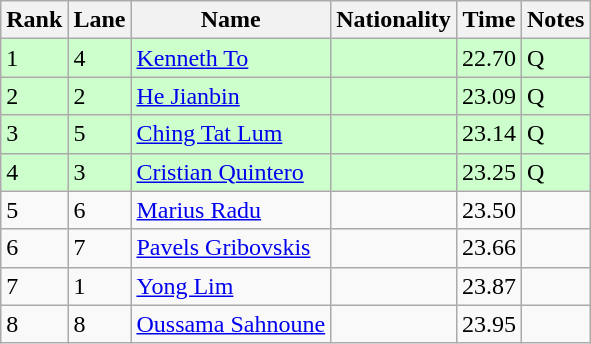<table class="wikitable">
<tr>
<th>Rank</th>
<th>Lane</th>
<th>Name</th>
<th>Nationality</th>
<th>Time</th>
<th>Notes</th>
</tr>
<tr bgcolor=ccffcc>
<td>1</td>
<td>4</td>
<td><a href='#'>Kenneth To</a></td>
<td></td>
<td>22.70</td>
<td>Q</td>
</tr>
<tr bgcolor=ccffcc>
<td>2</td>
<td>2</td>
<td><a href='#'>He Jianbin</a></td>
<td></td>
<td>23.09</td>
<td>Q</td>
</tr>
<tr bgcolor=ccffcc>
<td>3</td>
<td>5</td>
<td><a href='#'>Ching Tat Lum</a></td>
<td></td>
<td>23.14</td>
<td>Q</td>
</tr>
<tr bgcolor=ccffcc>
<td>4</td>
<td>3</td>
<td><a href='#'>Cristian Quintero</a></td>
<td></td>
<td>23.25</td>
<td>Q</td>
</tr>
<tr>
<td>5</td>
<td>6</td>
<td><a href='#'>Marius Radu</a></td>
<td></td>
<td>23.50</td>
<td></td>
</tr>
<tr>
<td>6</td>
<td>7</td>
<td><a href='#'>Pavels Gribovskis</a></td>
<td></td>
<td>23.66</td>
<td></td>
</tr>
<tr>
<td>7</td>
<td>1</td>
<td><a href='#'>Yong Lim</a></td>
<td></td>
<td>23.87</td>
<td></td>
</tr>
<tr>
<td>8</td>
<td>8</td>
<td><a href='#'>Oussama Sahnoune</a></td>
<td></td>
<td>23.95</td>
<td></td>
</tr>
</table>
